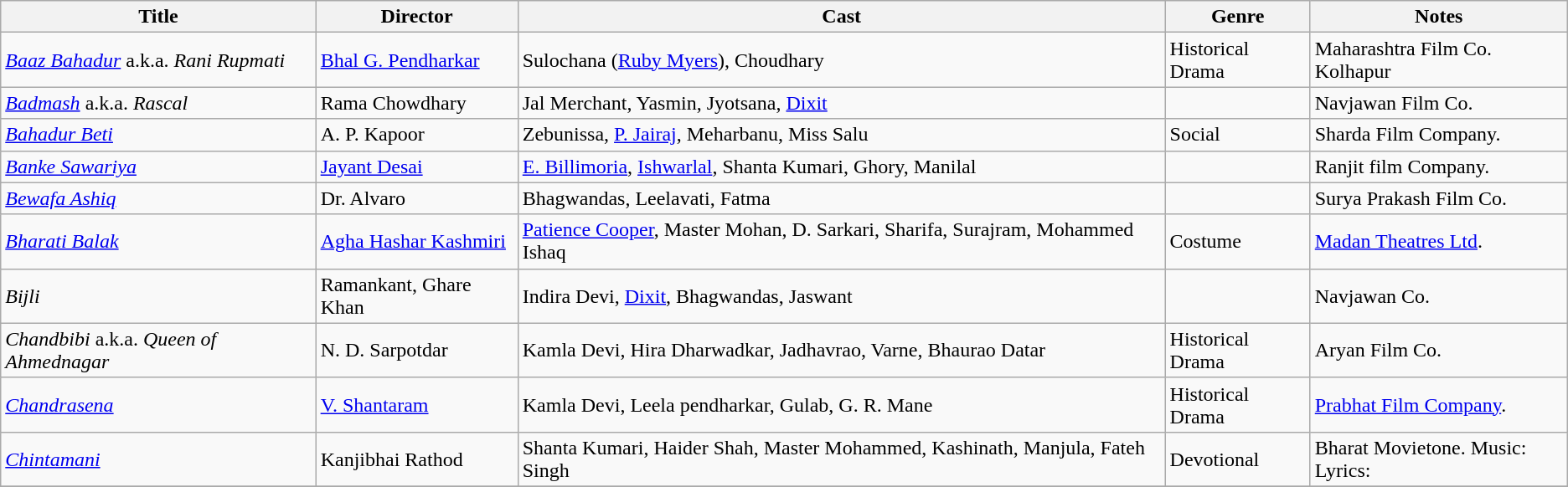<table class="wikitable">
<tr>
<th>Title</th>
<th>Director</th>
<th>Cast</th>
<th>Genre</th>
<th>Notes</th>
</tr>
<tr>
<td><em><a href='#'>Baaz Bahadur</a></em> a.k.a. <em>Rani Rupmati</em></td>
<td><a href='#'>Bhal G. Pendharkar</a></td>
<td>Sulochana (<a href='#'>Ruby Myers</a>), Choudhary</td>
<td>Historical Drama</td>
<td>Maharashtra Film Co. Kolhapur</td>
</tr>
<tr>
<td><em><a href='#'>Badmash</a></em> a.k.a. <em>Rascal</em></td>
<td>Rama Chowdhary</td>
<td>Jal Merchant, Yasmin, Jyotsana, <a href='#'>Dixit</a></td>
<td></td>
<td>Navjawan Film Co.</td>
</tr>
<tr>
<td><em><a href='#'>Bahadur Beti</a></em></td>
<td>A. P. Kapoor</td>
<td>Zebunissa, <a href='#'>P. Jairaj</a>, Meharbanu, Miss Salu</td>
<td>Social</td>
<td>Sharda Film Company.</td>
</tr>
<tr>
<td><em><a href='#'>Banke Sawariya</a></em></td>
<td><a href='#'>Jayant Desai</a></td>
<td><a href='#'>E. Billimoria</a>, <a href='#'>Ishwarlal</a>, Shanta Kumari, Ghory, Manilal</td>
<td></td>
<td>Ranjit film Company.</td>
</tr>
<tr>
<td><em><a href='#'>Bewafa Ashiq</a></em></td>
<td>Dr. Alvaro</td>
<td>Bhagwandas, Leelavati, Fatma</td>
<td></td>
<td>Surya Prakash Film Co.</td>
</tr>
<tr>
<td><em><a href='#'>Bharati Balak</a></em></td>
<td><a href='#'>Agha Hashar Kashmiri</a></td>
<td><a href='#'>Patience Cooper</a>, Master Mohan, D. Sarkari, Sharifa, Surajram, Mohammed Ishaq</td>
<td>Costume</td>
<td><a href='#'>Madan Theatres Ltd</a>.</td>
</tr>
<tr>
<td><em>Bijli</em></td>
<td>Ramankant, Ghare Khan</td>
<td>Indira Devi, <a href='#'>Dixit</a>, Bhagwandas, Jaswant</td>
<td></td>
<td>Navjawan Co.</td>
</tr>
<tr>
<td><em>Chandbibi</em> a.k.a. <em>Queen of Ahmednagar</em></td>
<td>N. D. Sarpotdar</td>
<td>Kamla Devi, Hira Dharwadkar, Jadhavrao, Varne, Bhaurao Datar</td>
<td>Historical Drama</td>
<td>Aryan Film Co.</td>
</tr>
<tr>
<td><em><a href='#'>Chandrasena</a></em></td>
<td><a href='#'>V. Shantaram</a></td>
<td>Kamla Devi, Leela pendharkar, Gulab, G. R. Mane</td>
<td>Historical Drama</td>
<td><a href='#'>Prabhat Film Company</a>.</td>
</tr>
<tr>
<td><em><a href='#'>Chintamani</a></em></td>
<td>Kanjibhai Rathod</td>
<td>Shanta Kumari, Haider Shah, Master Mohammed, Kashinath, Manjula, Fateh Singh</td>
<td>Devotional</td>
<td>Bharat Movietone. Music: <br>Lyrics:</td>
</tr>
<tr>
</tr>
</table>
